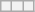<table class="wikitable">
<tr>
<th></th>
<th></th>
<th></th>
</tr>
</table>
